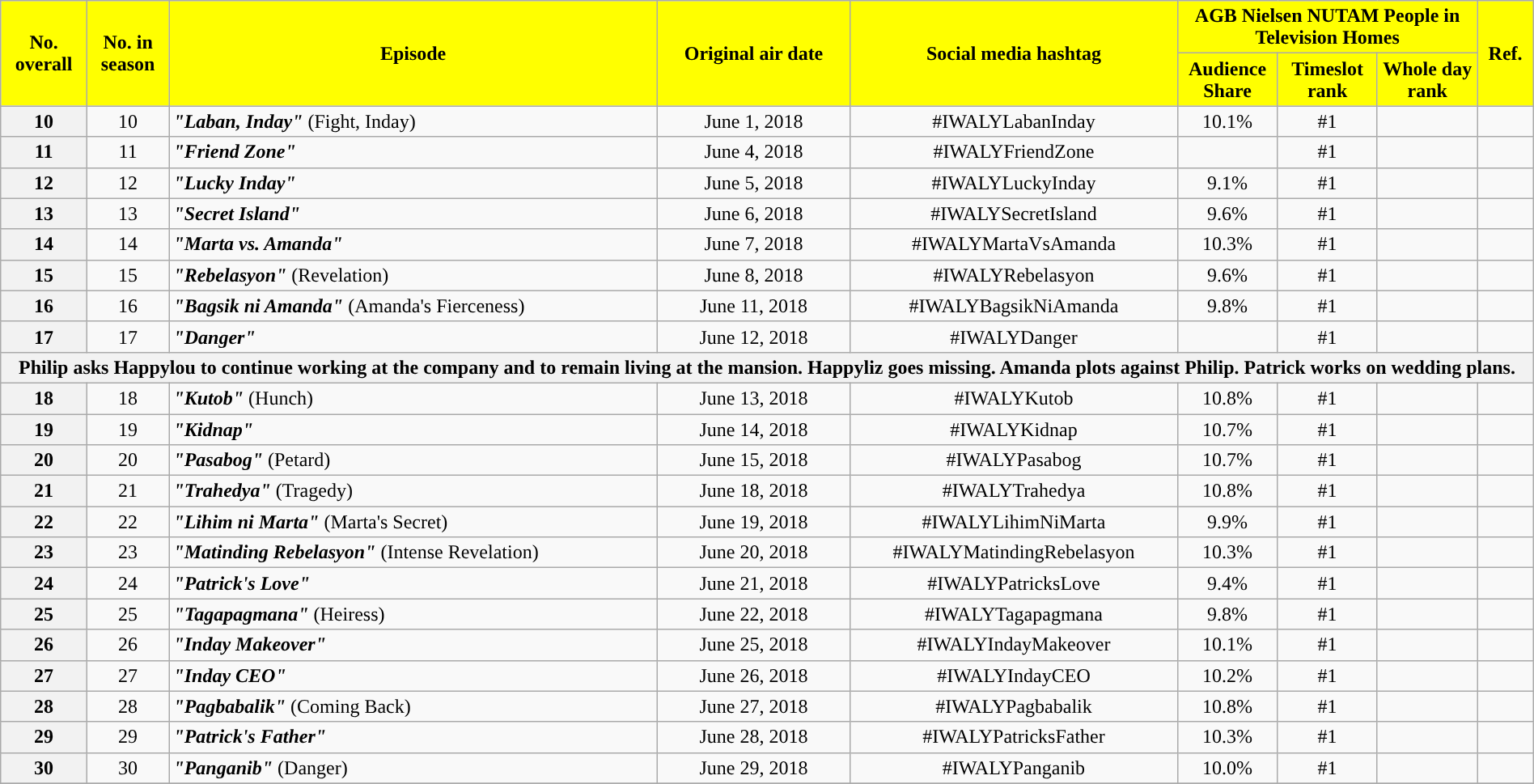<table class="wikitable" style="text-align:center; font-size:100%; line-height:18px;" width="100%">
<tr>
<th style="background-color:#FFFF00; color:black;" rowspan="2">No.<br>overall</th>
<th style="background-color:#FFFF00; color:black;" rowspan="2">No. in<br>season</th>
<th style="background-color:#FFFF00; color:black;" rowspan="2">Episode</th>
<th style="background-color:#FFFF00; color:black" rowspan="2">Original air date</th>
<th style="background-color:#FFFF00; color:black" rowspan="2">Social media hashtag</th>
<th style="background-color:#FFFF00; color:black;" colspan="3">AGB Nielsen NUTAM People in Television Homes</th>
<th style="background-color:#FFFF00; color:black;" rowspan="2">Ref.</th>
</tr>
<tr>
<th style="background-color:#FFFF00; width:75px; color:black;">Audience Share</th>
<th style="background-color:#FFFF00; width:75px; color:black;">Timeslot<br>rank</th>
<th style="background-color:#FFFF00; width:75px; color:black;">Whole day<br>rank</th>
</tr>
<tr>
<th>10</th>
<td>10</td>
<td style="text-align: left;"><strong><em>"Laban, Inday"</em></strong> (Fight, Inday)</td>
<td>June 1, 2018</td>
<td>#IWALYLabanInday</td>
<td>10.1%</td>
<td>#1</td>
<td></td>
<td></td>
</tr>
<tr>
<th>11</th>
<td>11</td>
<td style="text-align: left;"><strong><em>"Friend Zone"</em></strong></td>
<td>June 4, 2018</td>
<td>#IWALYFriendZone</td>
<td></td>
<td>#1</td>
<td></td>
<td></td>
</tr>
<tr>
<th>12</th>
<td>12</td>
<td style="text-align: left;"><strong><em>"Lucky Inday"</em></strong></td>
<td>June 5, 2018</td>
<td>#IWALYLuckyInday</td>
<td>9.1%</td>
<td>#1</td>
<td></td>
<td></td>
</tr>
<tr>
<th>13</th>
<td>13</td>
<td style="text-align: left;"><strong><em>"Secret Island"</em></strong></td>
<td>June 6, 2018</td>
<td>#IWALYSecretIsland</td>
<td>9.6%</td>
<td>#1</td>
<td></td>
<td></td>
</tr>
<tr>
<th>14</th>
<td>14</td>
<td style="text-align: left;"><strong><em>"Marta vs. Amanda"</em></strong></td>
<td>June 7, 2018</td>
<td>#IWALYMartaVsAmanda</td>
<td>10.3%</td>
<td>#1</td>
<td></td>
<td></td>
</tr>
<tr>
<th>15</th>
<td>15</td>
<td style="text-align: left;"><strong><em>"Rebelasyon"</em></strong> (Revelation)</td>
<td>June 8, 2018</td>
<td>#IWALYRebelasyon</td>
<td>9.6%</td>
<td>#1</td>
<td></td>
<td></td>
</tr>
<tr>
<th>16</th>
<td>16</td>
<td style="text-align: left;"><strong><em>"Bagsik ni Amanda"</em></strong> (Amanda's Fierceness)</td>
<td>June 11, 2018</td>
<td>#IWALYBagsikNiAmanda</td>
<td>9.8%</td>
<td>#1</td>
<td></td>
<td></td>
</tr>
<tr>
<th>17</th>
<td>17</td>
<td style="text-align: left;"><strong><em>"Danger"</em></strong></td>
<td>June 12, 2018</td>
<td>#IWALYDanger</td>
<td></td>
<td>#1</td>
<td></td>
<td></td>
</tr>
<tr>
<th colspan="9">Philip asks Happylou to continue working at the company and to remain living at the mansion. Happyliz goes missing. Amanda plots against Philip. Patrick works on wedding plans.</th>
</tr>
<tr>
<th>18</th>
<td>18</td>
<td style="text-align: left;"><strong><em>"Kutob"</em></strong> (Hunch)</td>
<td>June 13, 2018</td>
<td>#IWALYKutob</td>
<td>10.8%</td>
<td>#1</td>
<td></td>
<td></td>
</tr>
<tr>
<th>19</th>
<td>19</td>
<td style="text-align: left;"><strong><em>"Kidnap"</em></strong></td>
<td>June 14, 2018</td>
<td>#IWALYKidnap</td>
<td>10.7%</td>
<td>#1</td>
<td></td>
<td></td>
</tr>
<tr>
<th>20</th>
<td>20</td>
<td style="text-align: left;"><strong><em>"Pasabog"</em></strong> (Petard)</td>
<td>June 15, 2018</td>
<td>#IWALYPasabog</td>
<td>10.7%</td>
<td>#1</td>
<td></td>
<td></td>
</tr>
<tr>
<th>21</th>
<td>21</td>
<td style="text-align: left;"><strong><em>"Trahedya"</em></strong> (Tragedy)</td>
<td>June 18, 2018</td>
<td>#IWALYTrahedya</td>
<td>10.8%</td>
<td>#1</td>
<td></td>
<td></td>
</tr>
<tr>
<th>22</th>
<td>22</td>
<td style="text-align: left;"><strong><em>"Lihim ni Marta"</em></strong> (Marta's Secret)</td>
<td>June 19, 2018</td>
<td>#IWALYLihimNiMarta</td>
<td>9.9%</td>
<td>#1</td>
<td></td>
<td></td>
</tr>
<tr>
<th>23</th>
<td>23</td>
<td style="text-align: left;"><strong><em>"Matinding Rebelasyon"</em></strong> (Intense Revelation)</td>
<td>June 20, 2018</td>
<td>#IWALYMatindingRebelasyon</td>
<td>10.3%</td>
<td>#1</td>
<td></td>
<td></td>
</tr>
<tr>
<th>24</th>
<td>24</td>
<td style="text-align: left;"><strong><em>"Patrick's Love"</em></strong></td>
<td>June 21, 2018</td>
<td>#IWALYPatricksLove</td>
<td>9.4%</td>
<td>#1</td>
<td></td>
<td></td>
</tr>
<tr>
<th>25</th>
<td>25</td>
<td style="text-align: left;"><strong><em>"Tagapagmana"</em></strong> (Heiress)</td>
<td>June 22, 2018</td>
<td>#IWALYTagapagmana</td>
<td>9.8%</td>
<td>#1</td>
<td></td>
<td></td>
</tr>
<tr>
<th>26</th>
<td>26</td>
<td style="text-align: left;"><strong><em>"Inday Makeover"</em></strong></td>
<td>June 25, 2018</td>
<td>#IWALYIndayMakeover</td>
<td>10.1%</td>
<td>#1</td>
<td></td>
<td></td>
</tr>
<tr>
<th>27</th>
<td>27</td>
<td style="text-align: left;"><strong><em>"Inday CEO"</em></strong></td>
<td>June 26, 2018</td>
<td>#IWALYIndayCEO</td>
<td>10.2%</td>
<td>#1</td>
<td></td>
<td></td>
</tr>
<tr>
<th>28</th>
<td>28</td>
<td style="text-align: left;"><strong><em>"Pagbabalik"</em></strong> (Coming Back)</td>
<td>June 27, 2018</td>
<td>#IWALYPagbabalik</td>
<td>10.8%</td>
<td>#1</td>
<td></td>
<td></td>
</tr>
<tr>
<th>29</th>
<td>29</td>
<td style="text-align: left;"><strong><em>"Patrick's Father"</em></strong></td>
<td>June 28, 2018</td>
<td>#IWALYPatricksFather</td>
<td>10.3%</td>
<td>#1</td>
<td></td>
<td></td>
</tr>
<tr>
<th>30</th>
<td>30</td>
<td style="text-align: left;"><strong><em>"Panganib"</em></strong> (Danger)</td>
<td>June 29, 2018</td>
<td>#IWALYPanganib</td>
<td>10.0%</td>
<td>#1</td>
<td></td>
<td></td>
</tr>
<tr>
</tr>
</table>
